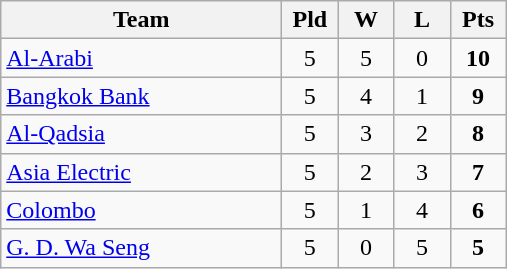<table class=wikitable style="text-align:center">
<tr>
<th width=180>Team</th>
<th width=30>Pld</th>
<th width=30>W</th>
<th width=30>L</th>
<th width=30>Pts</th>
</tr>
<tr>
<td align="left"> <a href='#'>Al-Arabi</a></td>
<td>5</td>
<td>5</td>
<td>0</td>
<td><strong>10</strong></td>
</tr>
<tr>
<td align="left"> <a href='#'>Bangkok Bank</a></td>
<td>5</td>
<td>4</td>
<td>1</td>
<td><strong>9</strong></td>
</tr>
<tr>
<td align="left"> <a href='#'>Al-Qadsia</a></td>
<td>5</td>
<td>3</td>
<td>2</td>
<td><strong>8</strong></td>
</tr>
<tr>
<td align="left"> <a href='#'>Asia Electric</a></td>
<td>5</td>
<td>2</td>
<td>3</td>
<td><strong>7</strong></td>
</tr>
<tr>
<td align="left"> <a href='#'>Colombo</a></td>
<td>5</td>
<td>1</td>
<td>4</td>
<td><strong>6</strong></td>
</tr>
<tr>
<td align="left"> <a href='#'>G. D. Wa Seng</a></td>
<td>5</td>
<td>0</td>
<td>5</td>
<td><strong>5</strong></td>
</tr>
</table>
